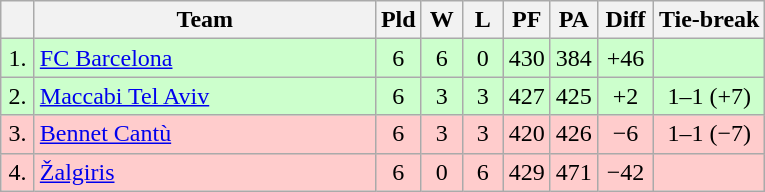<table class="wikitable" style="text-align:center">
<tr>
<th width=15></th>
<th width=220>Team</th>
<th width=20>Pld</th>
<th width=20>W</th>
<th width=20>L</th>
<th width=20>PF</th>
<th width=20>PA</th>
<th width=30>Diff</th>
<th>Tie-break</th>
</tr>
<tr bgcolor=ccffcc>
<td>1.</td>
<td align=left> <a href='#'>FC Barcelona</a></td>
<td>6</td>
<td>6</td>
<td>0</td>
<td>430</td>
<td>384</td>
<td>+46</td>
<td></td>
</tr>
<tr bgcolor=ccffcc>
<td>2.</td>
<td align=left> <a href='#'>Maccabi Tel Aviv</a></td>
<td>6</td>
<td>3</td>
<td>3</td>
<td>427</td>
<td>425</td>
<td>+2</td>
<td>1–1 (+7)</td>
</tr>
<tr style="background:#ffcccc;">
<td>3.</td>
<td align=left> <a href='#'>Bennet Cantù</a></td>
<td>6</td>
<td>3</td>
<td>3</td>
<td>420</td>
<td>426</td>
<td>−6</td>
<td>1–1 (−7)</td>
</tr>
<tr style="background:#ffcccc;">
<td>4.</td>
<td align=left> <a href='#'>Žalgiris</a></td>
<td>6</td>
<td>0</td>
<td>6</td>
<td>429</td>
<td>471</td>
<td>−42</td>
<td></td>
</tr>
</table>
